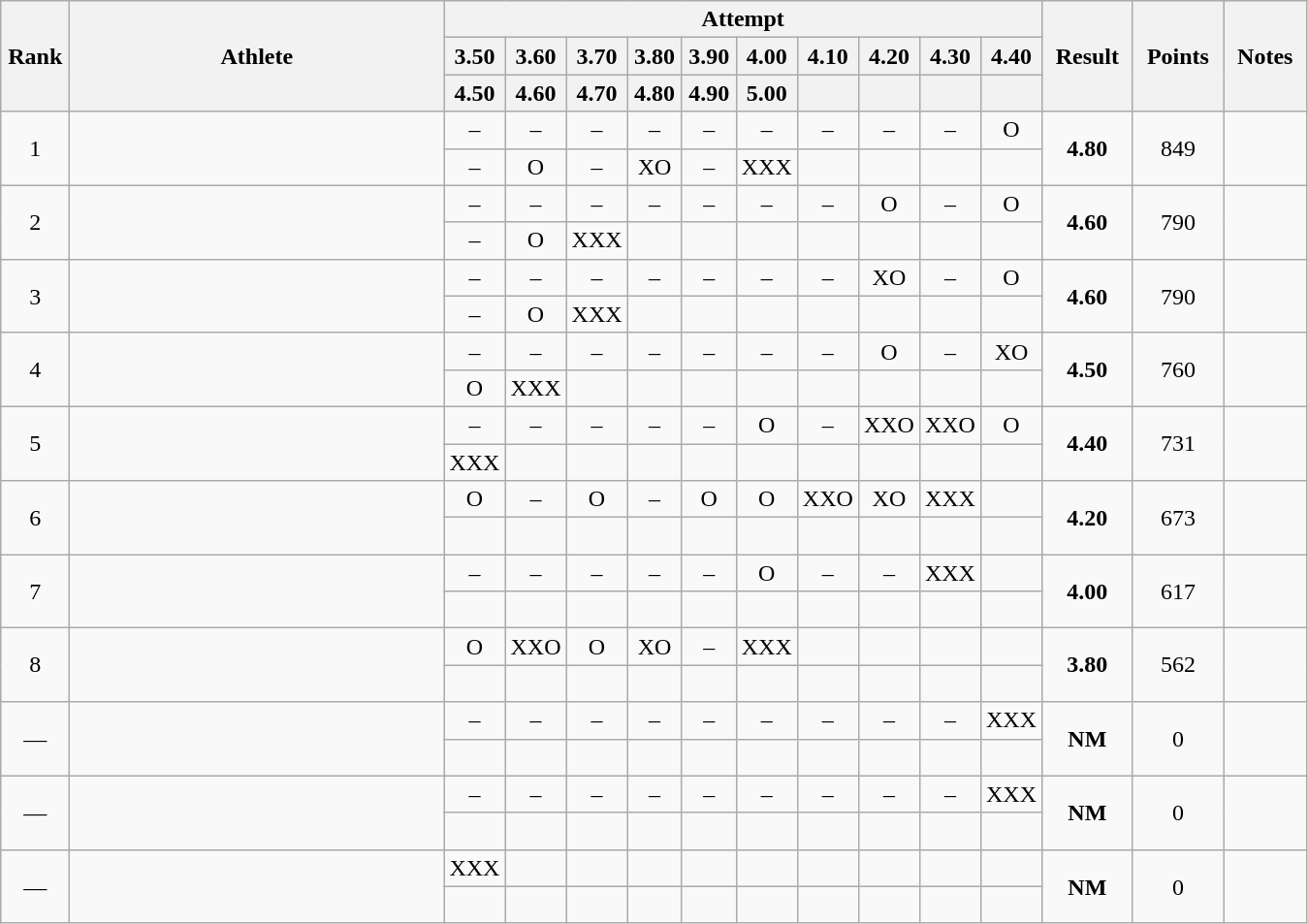<table class="wikitable" style="text-align:center">
<tr>
<th rowspan=3 width=40>Rank</th>
<th rowspan=3 width=250>Athlete</th>
<th colspan=10>Attempt</th>
<th rowspan=3 width=55>Result</th>
<th rowspan=3 width=55>Points</th>
<th rowspan=3 width=50>Notes</th>
</tr>
<tr>
<th width=30>3.50</th>
<th width=30>3.60</th>
<th width=30>3.70</th>
<th width=30>3.80</th>
<th width=30>3.90</th>
<th width=30>4.00</th>
<th width=30>4.10</th>
<th width=30>4.20</th>
<th width=30>4.30</th>
<th width=30>4.40</th>
</tr>
<tr>
<th>4.50</th>
<th>4.60</th>
<th>4.70</th>
<th>4.80</th>
<th>4.90</th>
<th>5.00</th>
<th></th>
<th></th>
<th></th>
<th></th>
</tr>
<tr>
<td rowspan=2>1</td>
<td rowspan=2 align=left></td>
<td>–</td>
<td>–</td>
<td>–</td>
<td>–</td>
<td>–</td>
<td>–</td>
<td>–</td>
<td>–</td>
<td>–</td>
<td>O</td>
<td rowspan=2><strong>4.80</strong></td>
<td rowspan=2>849</td>
<td rowspan=2></td>
</tr>
<tr>
<td>–</td>
<td>O</td>
<td>–</td>
<td>XO</td>
<td>–</td>
<td>XXX</td>
<td></td>
<td></td>
<td></td>
<td></td>
</tr>
<tr>
<td rowspan=2>2</td>
<td rowspan=2 align=left></td>
<td>–</td>
<td>–</td>
<td>–</td>
<td>–</td>
<td>–</td>
<td>–</td>
<td>–</td>
<td>O</td>
<td>–</td>
<td>O</td>
<td rowspan=2><strong>4.60</strong></td>
<td rowspan=2>790</td>
<td rowspan=2></td>
</tr>
<tr>
<td>–</td>
<td>O</td>
<td>XXX</td>
<td></td>
<td></td>
<td></td>
<td></td>
<td></td>
<td></td>
<td></td>
</tr>
<tr>
<td rowspan=2>3</td>
<td rowspan=2 align=left></td>
<td>–</td>
<td>–</td>
<td>–</td>
<td>–</td>
<td>–</td>
<td>–</td>
<td>–</td>
<td>XO</td>
<td>–</td>
<td>O</td>
<td rowspan=2><strong>4.60</strong></td>
<td rowspan=2>790</td>
<td rowspan=2></td>
</tr>
<tr>
<td>–</td>
<td>O</td>
<td>XXX</td>
<td></td>
<td></td>
<td></td>
<td></td>
<td></td>
<td></td>
<td></td>
</tr>
<tr>
<td rowspan=2>4</td>
<td rowspan=2 align=left></td>
<td>–</td>
<td>–</td>
<td>–</td>
<td>–</td>
<td>–</td>
<td>–</td>
<td>–</td>
<td>O</td>
<td>–</td>
<td>XO</td>
<td rowspan=2><strong>4.50</strong></td>
<td rowspan=2>760</td>
<td rowspan=2></td>
</tr>
<tr>
<td>O</td>
<td>XXX</td>
<td></td>
<td></td>
<td></td>
<td></td>
<td></td>
<td></td>
<td></td>
<td></td>
</tr>
<tr>
<td rowspan=2>5</td>
<td rowspan=2 align=left></td>
<td>–</td>
<td>–</td>
<td>–</td>
<td>–</td>
<td>–</td>
<td>O</td>
<td>–</td>
<td>XXO</td>
<td>XXO</td>
<td>O</td>
<td rowspan=2><strong>4.40</strong></td>
<td rowspan=2>731</td>
<td rowspan=2></td>
</tr>
<tr>
<td>XXX</td>
<td></td>
<td></td>
<td></td>
<td></td>
<td></td>
<td></td>
<td></td>
<td></td>
<td></td>
</tr>
<tr>
<td rowspan=2>6</td>
<td rowspan=2 align=left></td>
<td>O</td>
<td>–</td>
<td>O</td>
<td>–</td>
<td>O</td>
<td>O</td>
<td>XXO</td>
<td>XO</td>
<td>XXX</td>
<td></td>
<td rowspan=2><strong>4.20</strong></td>
<td rowspan=2>673</td>
<td rowspan=2></td>
</tr>
<tr>
<td> </td>
<td></td>
<td></td>
<td></td>
<td></td>
<td></td>
<td></td>
<td></td>
<td></td>
<td></td>
</tr>
<tr>
<td rowspan=2>7</td>
<td rowspan=2 align=left></td>
<td>–</td>
<td>–</td>
<td>–</td>
<td>–</td>
<td>–</td>
<td>O</td>
<td>–</td>
<td>–</td>
<td>XXX</td>
<td></td>
<td rowspan=2><strong>4.00</strong></td>
<td rowspan=2>617</td>
<td rowspan=2></td>
</tr>
<tr>
<td> </td>
<td></td>
<td></td>
<td></td>
<td></td>
<td></td>
<td></td>
<td></td>
<td></td>
<td></td>
</tr>
<tr>
<td rowspan=2>8</td>
<td rowspan=2 align=left></td>
<td>O</td>
<td>XXO</td>
<td>O</td>
<td>XO</td>
<td>–</td>
<td>XXX</td>
<td></td>
<td></td>
<td></td>
<td></td>
<td rowspan=2><strong>3.80</strong></td>
<td rowspan=2>562</td>
<td rowspan=2></td>
</tr>
<tr>
<td> </td>
<td></td>
<td></td>
<td></td>
<td></td>
<td></td>
<td></td>
<td></td>
<td></td>
<td></td>
</tr>
<tr>
<td rowspan=2>—</td>
<td rowspan=2 align=left></td>
<td>–</td>
<td>–</td>
<td>–</td>
<td>–</td>
<td>–</td>
<td>–</td>
<td>–</td>
<td>–</td>
<td>–</td>
<td>XXX</td>
<td rowspan=2><strong>NM</strong></td>
<td rowspan=2>0</td>
<td rowspan=2></td>
</tr>
<tr>
<td> </td>
<td></td>
<td></td>
<td></td>
<td></td>
<td></td>
<td></td>
<td></td>
<td></td>
<td></td>
</tr>
<tr>
<td rowspan=2>—</td>
<td rowspan=2 align=left></td>
<td>–</td>
<td>–</td>
<td>–</td>
<td>–</td>
<td>–</td>
<td>–</td>
<td>–</td>
<td>–</td>
<td>–</td>
<td>XXX</td>
<td rowspan=2><strong>NM</strong></td>
<td rowspan=2>0</td>
<td rowspan=2></td>
</tr>
<tr>
<td> </td>
<td></td>
<td></td>
<td></td>
<td></td>
<td></td>
<td></td>
<td></td>
<td></td>
<td></td>
</tr>
<tr>
<td rowspan=2>—</td>
<td rowspan=2 align=left></td>
<td>XXX</td>
<td></td>
<td></td>
<td></td>
<td></td>
<td></td>
<td></td>
<td></td>
<td></td>
<td></td>
<td rowspan=2><strong>NM</strong></td>
<td rowspan=2>0</td>
<td rowspan=2></td>
</tr>
<tr>
<td> </td>
<td></td>
<td></td>
<td></td>
<td></td>
<td></td>
<td></td>
<td></td>
<td></td>
<td></td>
</tr>
</table>
